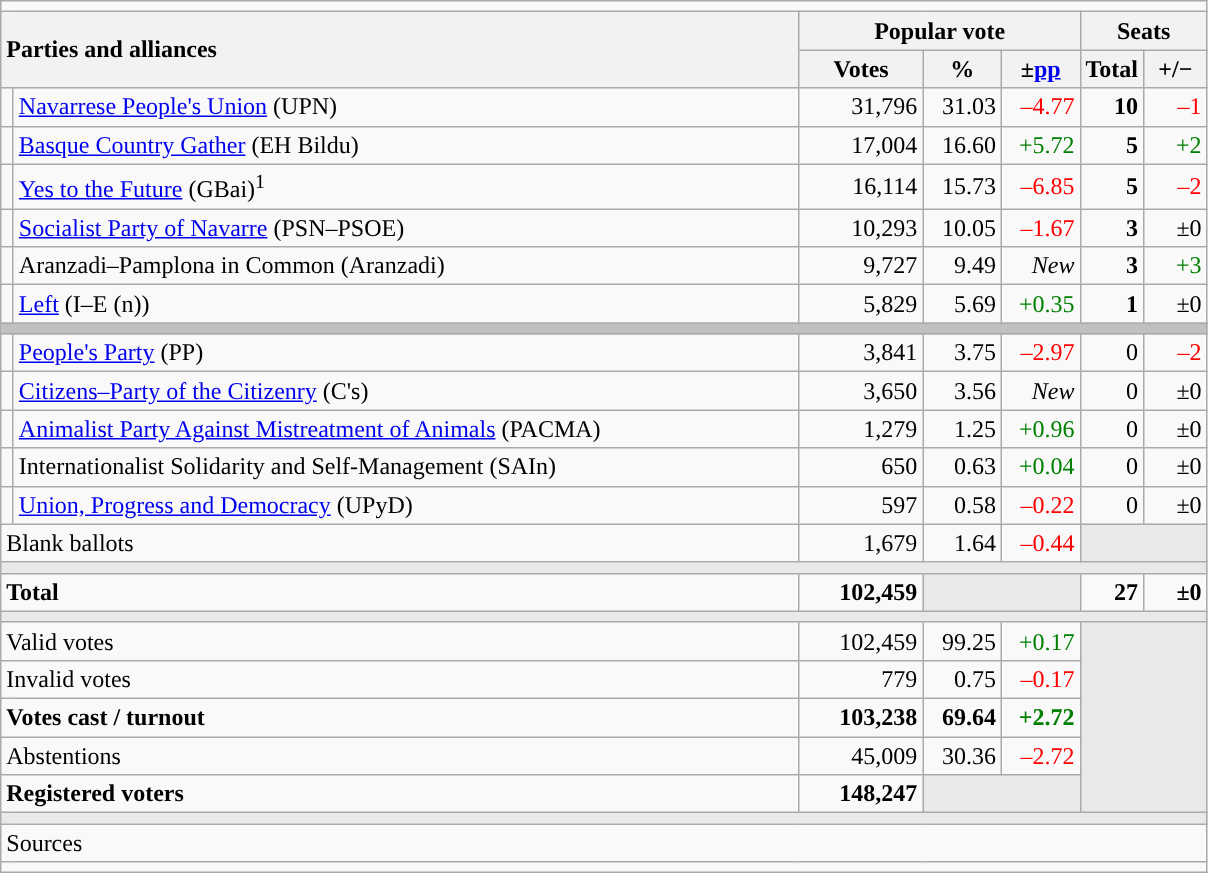<table class="wikitable" style="text-align:right;">
<tr>
<td colspan="7"></td>
</tr>
<tr>
<th style="text-align:left;" rowspan="2" colspan="2" width="525">Parties and alliances</th>
<th colspan="3">Popular vote</th>
<th colspan="2">Seats</th>
</tr>
<tr>
<th width="75">Votes</th>
<th width="45">%</th>
<th width="45">±<a href='#'>pp</a></th>
<th width="35">Total</th>
<th width="35">+/−</th>
</tr>
<tr>
<td width="1" style="color:inherit;background:"></td>
<td align="left"><a href='#'>Navarrese People's Union</a> (UPN)</td>
<td>31,796</td>
<td>31.03</td>
<td style="color:red;">–4.77</td>
<td><strong>10</strong></td>
<td style="color:red;">–1</td>
</tr>
<tr>
<td style="color:inherit;background:"></td>
<td align="left"><a href='#'>Basque Country Gather</a> (EH Bildu)</td>
<td>17,004</td>
<td>16.60</td>
<td style="color:green;">+5.72</td>
<td><strong>5</strong></td>
<td style="color:green;">+2</td>
</tr>
<tr>
<td style="color:inherit;background:"></td>
<td align="left"><a href='#'>Yes to the Future</a> (GBai)<sup>1</sup></td>
<td>16,114</td>
<td>15.73</td>
<td style="color:red;">–6.85</td>
<td><strong>5</strong></td>
<td style="color:red;">–2</td>
</tr>
<tr>
<td style="color:inherit;background:"></td>
<td align="left"><a href='#'>Socialist Party of Navarre</a> (PSN–PSOE)</td>
<td>10,293</td>
<td>10.05</td>
<td style="color:red;">–1.67</td>
<td><strong>3</strong></td>
<td>±0</td>
</tr>
<tr>
<td style="color:inherit;background:"></td>
<td align="left">Aranzadi–Pamplona in Common (Aranzadi)</td>
<td>9,727</td>
<td>9.49</td>
<td><em>New</em></td>
<td><strong>3</strong></td>
<td style="color:green;">+3</td>
</tr>
<tr>
<td style="color:inherit;background:"></td>
<td align="left"><a href='#'>Left</a> (I–E (n))</td>
<td>5,829</td>
<td>5.69</td>
<td style="color:green;">+0.35</td>
<td><strong>1</strong></td>
<td>±0</td>
</tr>
<tr>
<td colspan="7" bgcolor="#C0C0C0"></td>
</tr>
<tr>
<td style="color:inherit;background:"></td>
<td align="left"><a href='#'>People's Party</a> (PP)</td>
<td>3,841</td>
<td>3.75</td>
<td style="color:red;">–2.97</td>
<td>0</td>
<td style="color:red;">–2</td>
</tr>
<tr>
<td style="color:inherit;background:"></td>
<td align="left"><a href='#'>Citizens–Party of the Citizenry</a> (C's)</td>
<td>3,650</td>
<td>3.56</td>
<td><em>New</em></td>
<td>0</td>
<td>±0</td>
</tr>
<tr>
<td style="color:inherit;background:"></td>
<td align="left"><a href='#'>Animalist Party Against Mistreatment of Animals</a> (PACMA)</td>
<td>1,279</td>
<td>1.25</td>
<td style="color:green;">+0.96</td>
<td>0</td>
<td>±0</td>
</tr>
<tr>
<td style="color:inherit;background:"></td>
<td align="left">Internationalist Solidarity and Self-Management (SAIn)</td>
<td>650</td>
<td>0.63</td>
<td style="color:green;">+0.04</td>
<td>0</td>
<td>±0</td>
</tr>
<tr>
<td style="color:inherit;background:"></td>
<td align="left"><a href='#'>Union, Progress and Democracy</a> (UPyD)</td>
<td>597</td>
<td>0.58</td>
<td style="color:red;">–0.22</td>
<td>0</td>
<td>±0</td>
</tr>
<tr>
<td align="left" colspan="2">Blank ballots</td>
<td>1,679</td>
<td>1.64</td>
<td style="color:red;">–0.44</td>
<td bgcolor="#E9E9E9" colspan="2"></td>
</tr>
<tr>
<td colspan="7" bgcolor="#E9E9E9"></td>
</tr>
<tr style="font-weight:bold;">
<td align="left" colspan="2">Total</td>
<td>102,459</td>
<td bgcolor="#E9E9E9" colspan="2"></td>
<td>27</td>
<td>±0</td>
</tr>
<tr>
<td colspan="7" bgcolor="#E9E9E9"></td>
</tr>
<tr>
<td align="left" colspan="2">Valid votes</td>
<td>102,459</td>
<td>99.25</td>
<td style="color:green;">+0.17</td>
<td bgcolor="#E9E9E9" colspan="2" rowspan="5"></td>
</tr>
<tr>
<td align="left" colspan="2">Invalid votes</td>
<td>779</td>
<td>0.75</td>
<td style="color:red;">–0.17</td>
</tr>
<tr style="font-weight:bold;">
<td align="left" colspan="2">Votes cast / turnout</td>
<td>103,238</td>
<td>69.64</td>
<td style="color:green;">+2.72</td>
</tr>
<tr>
<td align="left" colspan="2">Abstentions</td>
<td>45,009</td>
<td>30.36</td>
<td style="color:red;">–2.72</td>
</tr>
<tr style="font-weight:bold;">
<td align="left" colspan="2">Registered voters</td>
<td>148,247</td>
<td bgcolor="#E9E9E9" colspan="2"></td>
</tr>
<tr>
<td colspan="7" bgcolor="#E9E9E9"></td>
</tr>
<tr>
<td align="left" colspan="7">Sources</td>
</tr>
<tr>
<td colspan="7" style="text-align:left; max-width:790px;"></td>
</tr>
</table>
